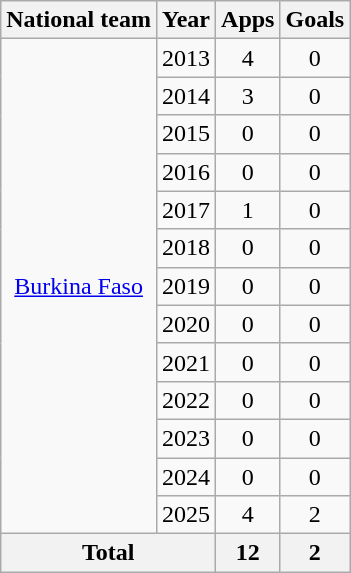<table class="wikitable" style="text-align: center;">
<tr>
<th>National team</th>
<th>Year</th>
<th>Apps</th>
<th>Goals</th>
</tr>
<tr>
<td rowspan="13"><a href='#'>Burkina Faso</a></td>
<td>2013</td>
<td>4</td>
<td>0</td>
</tr>
<tr>
<td>2014</td>
<td>3</td>
<td>0</td>
</tr>
<tr>
<td>2015</td>
<td>0</td>
<td>0</td>
</tr>
<tr>
<td>2016</td>
<td>0</td>
<td>0</td>
</tr>
<tr>
<td>2017</td>
<td>1</td>
<td>0</td>
</tr>
<tr>
<td>2018</td>
<td>0</td>
<td>0</td>
</tr>
<tr>
<td>2019</td>
<td>0</td>
<td>0</td>
</tr>
<tr>
<td>2020</td>
<td>0</td>
<td>0</td>
</tr>
<tr>
<td>2021</td>
<td>0</td>
<td>0</td>
</tr>
<tr>
<td>2022</td>
<td>0</td>
<td>0</td>
</tr>
<tr>
<td>2023</td>
<td>0</td>
<td>0</td>
</tr>
<tr>
<td>2024</td>
<td>0</td>
<td>0</td>
</tr>
<tr>
<td>2025</td>
<td>4</td>
<td>2</td>
</tr>
<tr>
<th colspan="2">Total</th>
<th>12</th>
<th>2</th>
</tr>
</table>
